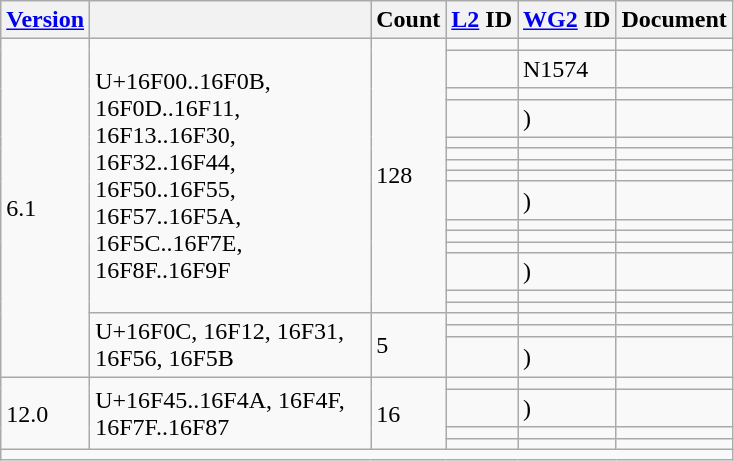<table class="wikitable collapsible sticky-header">
<tr>
<th><a href='#'>Version</a></th>
<th></th>
<th>Count</th>
<th><a href='#'>L2</a> ID</th>
<th><a href='#'>WG2</a> ID</th>
<th>Document</th>
</tr>
<tr>
<td rowspan="18">6.1</td>
<td rowspan="15" width="180">U+16F00..16F0B, 16F0D..16F11, 16F13..16F30, 16F32..16F44, 16F50..16F55, 16F57..16F5A, 16F5C..16F7E, 16F8F..16F9F</td>
<td rowspan="15">128</td>
<td></td>
<td></td>
<td></td>
</tr>
<tr>
<td></td>
<td>N1574</td>
<td></td>
</tr>
<tr>
<td></td>
<td></td>
<td></td>
</tr>
<tr>
<td></td>
<td> )</td>
<td></td>
</tr>
<tr>
<td></td>
<td></td>
<td></td>
</tr>
<tr>
<td></td>
<td></td>
<td></td>
</tr>
<tr>
<td></td>
<td></td>
<td></td>
</tr>
<tr>
<td></td>
<td></td>
<td></td>
</tr>
<tr>
<td></td>
<td> )</td>
<td></td>
</tr>
<tr>
<td></td>
<td></td>
<td></td>
</tr>
<tr>
<td></td>
<td></td>
<td></td>
</tr>
<tr>
<td></td>
<td></td>
<td></td>
</tr>
<tr>
<td></td>
<td> )</td>
<td></td>
</tr>
<tr>
<td></td>
<td></td>
<td></td>
</tr>
<tr>
<td></td>
<td></td>
<td></td>
</tr>
<tr>
<td rowspan="3">U+16F0C, 16F12, 16F31, 16F56, 16F5B</td>
<td rowspan="3">5</td>
<td></td>
<td></td>
<td></td>
</tr>
<tr>
<td></td>
<td></td>
<td></td>
</tr>
<tr>
<td></td>
<td> )</td>
<td></td>
</tr>
<tr>
<td rowspan="4">12.0</td>
<td rowspan="4">U+16F45..16F4A, 16F4F, 16F7F..16F87</td>
<td rowspan="4">16</td>
<td></td>
<td></td>
<td></td>
</tr>
<tr>
<td></td>
<td> )</td>
<td></td>
</tr>
<tr>
<td></td>
<td></td>
<td></td>
</tr>
<tr>
<td></td>
<td></td>
<td></td>
</tr>
<tr class="sortbottom">
<td colspan="6"></td>
</tr>
</table>
